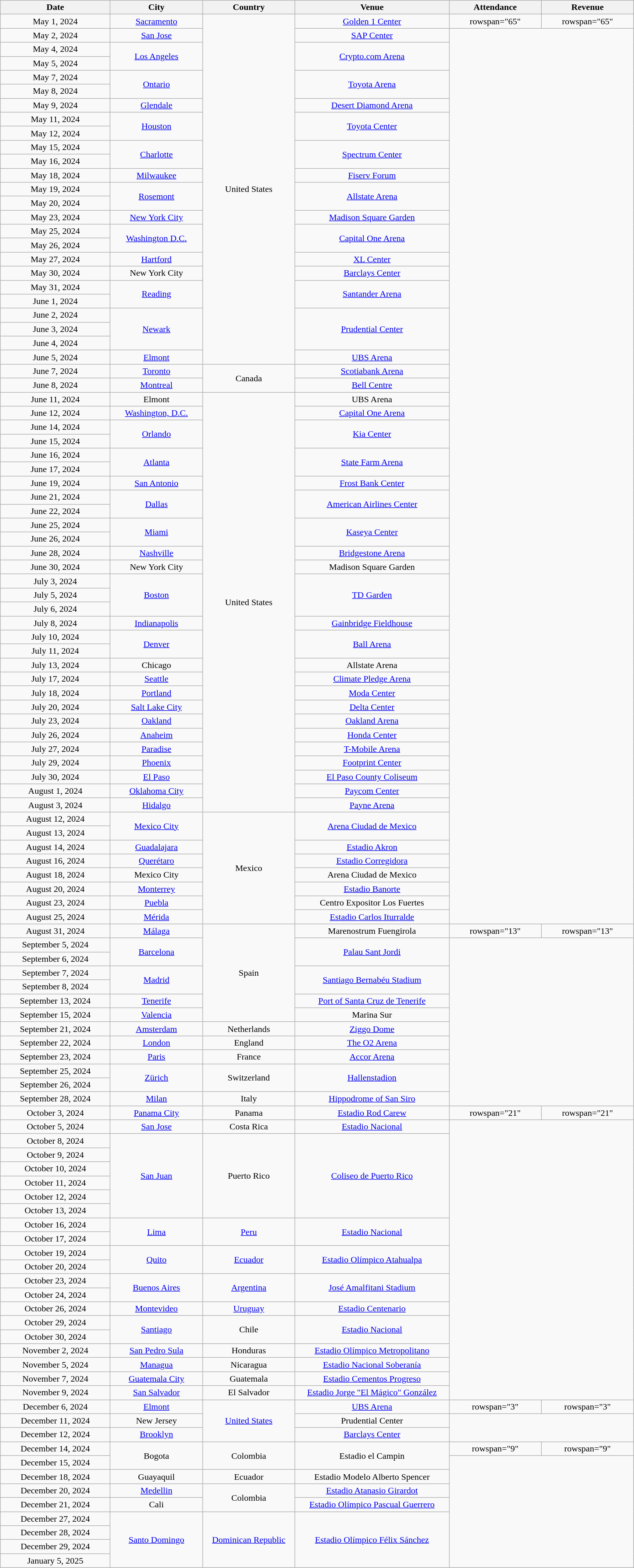<table class="wikitable" style="text-align:center;">
<tr>
<th scope="col" style="width:12em;">Date</th>
<th scope="col" style="width:10em;">City</th>
<th scope="col" style="width:10em;">Country</th>
<th scope="col" style="width:17em;">Venue</th>
<th scope="col" style="width:10em;">Attendance</th>
<th scope="col" style="width:10em;">Revenue</th>
</tr>
<tr>
<td>May 1, 2024</td>
<td><a href='#'>Sacramento</a></td>
<td rowspan="25">United States</td>
<td><a href='#'>Golden 1 Center</a></td>
<td>rowspan="65" </td>
<td>rowspan="65" </td>
</tr>
<tr>
<td>May 2, 2024</td>
<td><a href='#'>San Jose</a></td>
<td><a href='#'>SAP Center</a></td>
</tr>
<tr>
<td>May 4, 2024</td>
<td rowspan="2"><a href='#'>Los Angeles</a></td>
<td rowspan="2"><a href='#'>Crypto.com Arena</a></td>
</tr>
<tr>
<td>May 5, 2024</td>
</tr>
<tr>
<td>May 7, 2024</td>
<td rowspan="2"><a href='#'>Ontario</a></td>
<td rowspan="2"><a href='#'>Toyota Arena</a></td>
</tr>
<tr>
<td>May 8, 2024</td>
</tr>
<tr>
<td>May 9, 2024</td>
<td><a href='#'>Glendale</a></td>
<td><a href='#'>Desert Diamond Arena</a></td>
</tr>
<tr>
<td>May 11, 2024</td>
<td rowspan="2"><a href='#'>Houston</a></td>
<td rowspan="2"><a href='#'>Toyota Center</a></td>
</tr>
<tr>
<td>May 12, 2024</td>
</tr>
<tr>
<td>May 15, 2024</td>
<td rowspan="2"><a href='#'>Charlotte</a></td>
<td rowspan="2"><a href='#'>Spectrum Center</a></td>
</tr>
<tr>
<td>May 16, 2024</td>
</tr>
<tr>
<td>May 18, 2024</td>
<td><a href='#'>Milwaukee</a></td>
<td><a href='#'>Fiserv Forum</a></td>
</tr>
<tr>
<td>May 19, 2024</td>
<td rowspan="2"><a href='#'>Rosemont</a></td>
<td rowspan="2"><a href='#'>Allstate Arena</a></td>
</tr>
<tr>
<td>May 20, 2024</td>
</tr>
<tr>
<td>May 23, 2024</td>
<td><a href='#'>New York City</a></td>
<td><a href='#'>Madison Square Garden</a></td>
</tr>
<tr>
<td>May 25, 2024</td>
<td rowspan="2"><a href='#'>Washington D.C.</a></td>
<td rowspan="2"><a href='#'>Capital One Arena</a></td>
</tr>
<tr>
<td>May 26, 2024</td>
</tr>
<tr>
<td>May 27, 2024</td>
<td><a href='#'>Hartford</a></td>
<td><a href='#'>XL Center</a></td>
</tr>
<tr>
<td>May 30, 2024</td>
<td>New York City</td>
<td><a href='#'>Barclays Center</a></td>
</tr>
<tr>
<td>May 31, 2024</td>
<td rowspan="2"><a href='#'>Reading</a></td>
<td rowspan="2"><a href='#'>Santander Arena</a></td>
</tr>
<tr>
<td>June 1, 2024</td>
</tr>
<tr>
<td>June 2, 2024</td>
<td rowspan="3"><a href='#'>Newark</a></td>
<td rowspan="3"><a href='#'>Prudential Center</a></td>
</tr>
<tr>
<td>June 3, 2024</td>
</tr>
<tr>
<td>June 4, 2024</td>
</tr>
<tr>
<td>June 5, 2024</td>
<td><a href='#'>Elmont</a></td>
<td><a href='#'>UBS Arena</a></td>
</tr>
<tr>
<td>June 7, 2024</td>
<td><a href='#'>Toronto</a></td>
<td rowspan="2">Canada</td>
<td><a href='#'>Scotiabank Arena</a></td>
</tr>
<tr>
<td>June 8, 2024</td>
<td><a href='#'>Montreal</a></td>
<td><a href='#'>Bell Centre</a></td>
</tr>
<tr>
<td>June 11, 2024</td>
<td>Elmont</td>
<td rowspan="30">United States</td>
<td>UBS Arena</td>
</tr>
<tr>
<td>June 12, 2024</td>
<td><a href='#'>Washington, D.C.</a></td>
<td><a href='#'>Capital One Arena</a></td>
</tr>
<tr>
<td>June 14, 2024</td>
<td rowspan="2"><a href='#'>Orlando</a></td>
<td rowspan="2"><a href='#'>Kia Center</a></td>
</tr>
<tr>
<td>June 15, 2024</td>
</tr>
<tr>
<td>June 16, 2024</td>
<td rowspan="2"><a href='#'>Atlanta</a></td>
<td rowspan="2"><a href='#'>State Farm Arena</a></td>
</tr>
<tr>
<td>June 17, 2024</td>
</tr>
<tr>
<td>June 19, 2024</td>
<td><a href='#'>San Antonio</a></td>
<td><a href='#'>Frost Bank Center</a></td>
</tr>
<tr>
<td>June 21, 2024</td>
<td rowspan="2"><a href='#'>Dallas</a></td>
<td rowspan="2"><a href='#'>American Airlines Center</a></td>
</tr>
<tr>
<td>June 22, 2024</td>
</tr>
<tr>
<td>June 25, 2024</td>
<td rowspan="2"><a href='#'>Miami</a></td>
<td rowspan="2"><a href='#'>Kaseya Center</a></td>
</tr>
<tr>
<td>June 26, 2024</td>
</tr>
<tr>
<td>June 28, 2024</td>
<td><a href='#'>Nashville</a></td>
<td><a href='#'>Bridgestone Arena</a></td>
</tr>
<tr>
<td>June 30, 2024</td>
<td>New York City</td>
<td>Madison Square Garden</td>
</tr>
<tr>
<td>July 3, 2024</td>
<td rowspan="3"><a href='#'>Boston</a></td>
<td rowspan="3"><a href='#'>TD Garden</a></td>
</tr>
<tr>
<td>July 5, 2024</td>
</tr>
<tr>
<td>July 6, 2024</td>
</tr>
<tr>
<td>July 8, 2024</td>
<td><a href='#'>Indianapolis</a></td>
<td><a href='#'>Gainbridge Fieldhouse</a></td>
</tr>
<tr>
<td>July 10, 2024</td>
<td rowspan="2"><a href='#'>Denver</a></td>
<td rowspan="2"><a href='#'>Ball Arena</a></td>
</tr>
<tr>
<td>July 11, 2024</td>
</tr>
<tr>
<td>July 13, 2024</td>
<td>Chicago</td>
<td>Allstate Arena</td>
</tr>
<tr>
<td>July 17, 2024</td>
<td><a href='#'>Seattle</a></td>
<td><a href='#'>Climate Pledge Arena</a></td>
</tr>
<tr>
<td>July 18, 2024</td>
<td><a href='#'>Portland</a></td>
<td><a href='#'>Moda Center</a></td>
</tr>
<tr>
<td>July 20, 2024</td>
<td><a href='#'>Salt Lake City</a></td>
<td><a href='#'>Delta Center</a></td>
</tr>
<tr>
<td>July 23, 2024</td>
<td><a href='#'>Oakland</a></td>
<td><a href='#'>Oakland Arena</a></td>
</tr>
<tr>
<td>July 26, 2024</td>
<td><a href='#'>Anaheim</a></td>
<td><a href='#'>Honda Center</a></td>
</tr>
<tr>
<td>July 27, 2024</td>
<td><a href='#'>Paradise</a></td>
<td><a href='#'>T-Mobile Arena</a></td>
</tr>
<tr>
<td>July 29, 2024</td>
<td><a href='#'>Phoenix</a></td>
<td><a href='#'>Footprint Center</a></td>
</tr>
<tr>
<td>July 30, 2024</td>
<td><a href='#'>El Paso</a></td>
<td><a href='#'>El Paso County Coliseum</a></td>
</tr>
<tr>
<td>August 1, 2024</td>
<td><a href='#'>Oklahoma City</a></td>
<td><a href='#'>Paycom Center</a></td>
</tr>
<tr>
<td>August 3, 2024</td>
<td><a href='#'>Hidalgo</a></td>
<td><a href='#'>Payne Arena</a></td>
</tr>
<tr>
<td>August 12, 2024</td>
<td rowspan="2"><a href='#'>Mexico City</a></td>
<td rowspan="8">Mexico</td>
<td rowspan="2"><a href='#'>Arena Ciudad de Mexico</a></td>
</tr>
<tr>
<td>August 13, 2024</td>
</tr>
<tr>
<td>August 14, 2024</td>
<td><a href='#'>Guadalajara</a></td>
<td><a href='#'>Estadio Akron</a></td>
</tr>
<tr>
<td>August 16, 2024</td>
<td><a href='#'>Querétaro</a></td>
<td><a href='#'>Estadio Corregidora</a></td>
</tr>
<tr>
<td>August 18, 2024</td>
<td>Mexico City</td>
<td>Arena Ciudad de Mexico</td>
</tr>
<tr>
<td>August 20, 2024</td>
<td><a href='#'>Monterrey</a></td>
<td><a href='#'>Estadio Banorte</a></td>
</tr>
<tr>
<td>August 23, 2024</td>
<td><a href='#'>Puebla</a></td>
<td>Centro Expositor Los Fuertes</td>
</tr>
<tr>
<td>August 25, 2024</td>
<td><a href='#'>Mérida</a></td>
<td><a href='#'>Estadio Carlos Iturralde</a></td>
</tr>
<tr>
<td>August 31, 2024</td>
<td><a href='#'>Málaga</a></td>
<td rowspan="7">Spain</td>
<td>Marenostrum Fuengirola</td>
<td>rowspan="13" </td>
<td>rowspan="13" </td>
</tr>
<tr>
<td>September 5, 2024</td>
<td rowspan="2"><a href='#'>Barcelona</a></td>
<td rowspan="2"><a href='#'>Palau Sant Jordi</a></td>
</tr>
<tr>
<td>September 6, 2024</td>
</tr>
<tr>
<td>September 7, 2024</td>
<td rowspan="2"><a href='#'>Madrid</a></td>
<td rowspan="2"><a href='#'>Santiago Bernabéu Stadium</a></td>
</tr>
<tr>
<td>September 8, 2024</td>
</tr>
<tr>
<td>September 13, 2024</td>
<td><a href='#'>Tenerife</a></td>
<td><a href='#'>Port of Santa Cruz de Tenerife</a></td>
</tr>
<tr>
<td>September 15, 2024</td>
<td><a href='#'>Valencia</a></td>
<td>Marina Sur</td>
</tr>
<tr>
<td>September 21, 2024</td>
<td><a href='#'>Amsterdam</a></td>
<td>Netherlands</td>
<td><a href='#'>Ziggo Dome</a></td>
</tr>
<tr>
<td>September 22, 2024</td>
<td><a href='#'>London</a></td>
<td>England</td>
<td><a href='#'>The O2 Arena</a></td>
</tr>
<tr>
<td>September 23, 2024</td>
<td><a href='#'>Paris</a></td>
<td>France</td>
<td><a href='#'>Accor Arena</a></td>
</tr>
<tr>
<td>September 25, 2024</td>
<td rowspan="2"><a href='#'>Zürich</a></td>
<td rowspan="2">Switzerland</td>
<td rowspan="2"><a href='#'>Hallenstadion</a></td>
</tr>
<tr>
<td>September 26, 2024</td>
</tr>
<tr>
<td>September 28, 2024</td>
<td><a href='#'>Milan</a></td>
<td>Italy</td>
<td><a href='#'>Hippodrome of San Siro</a></td>
</tr>
<tr>
<td>October 3, 2024</td>
<td><a href='#'>Panama City</a></td>
<td>Panama</td>
<td><a href='#'>Estadio Rod Carew</a></td>
<td>rowspan="21" </td>
<td>rowspan="21" </td>
</tr>
<tr>
<td>October 5, 2024</td>
<td><a href='#'>San Jose</a></td>
<td>Costa Rica</td>
<td><a href='#'>Estadio Nacional</a></td>
</tr>
<tr>
<td>October 8, 2024</td>
<td rowspan="6"><a href='#'>San Juan</a></td>
<td rowspan="6">Puerto Rico</td>
<td rowspan="6"><a href='#'>Coliseo de Puerto Rico</a></td>
</tr>
<tr>
<td>October 9, 2024</td>
</tr>
<tr>
<td>October 10, 2024</td>
</tr>
<tr>
<td>October 11, 2024</td>
</tr>
<tr>
<td>October 12, 2024</td>
</tr>
<tr>
<td>October 13, 2024</td>
</tr>
<tr>
<td>October 16, 2024</td>
<td rowspan="2"><a href='#'>Lima</a></td>
<td rowspan="2"><a href='#'>Peru</a></td>
<td rowspan="2"><a href='#'>Estadio Nacional</a></td>
</tr>
<tr>
<td>October 17, 2024</td>
</tr>
<tr>
<td>October 19, 2024</td>
<td rowspan="2"><a href='#'>Quito</a></td>
<td rowspan="2"><a href='#'>Ecuador</a></td>
<td rowspan="2"><a href='#'>Estadio Olímpico Atahualpa</a></td>
</tr>
<tr>
<td>October 20, 2024</td>
</tr>
<tr>
<td>October 23, 2024</td>
<td rowspan="2"><a href='#'>Buenos Aires</a></td>
<td rowspan="2"><a href='#'>Argentina</a></td>
<td rowspan="2"><a href='#'>José Amalfitani Stadium</a></td>
</tr>
<tr>
<td>October 24, 2024</td>
</tr>
<tr>
<td>October 26, 2024</td>
<td><a href='#'>Montevideo</a></td>
<td><a href='#'>Uruguay</a></td>
<td><a href='#'>Estadio Centenario</a></td>
</tr>
<tr>
<td>October 29, 2024</td>
<td rowspan="2"><a href='#'>Santiago</a></td>
<td rowspan="2">Chile</td>
<td rowspan="2"><a href='#'>Estadio Nacional</a></td>
</tr>
<tr>
<td>October 30, 2024</td>
</tr>
<tr>
<td>November 2, 2024 </td>
<td><a href='#'>San Pedro Sula</a></td>
<td>Honduras</td>
<td><a href='#'>Estadio Olímpico Metropolitano</a></td>
</tr>
<tr>
<td>November 5, 2024</td>
<td><a href='#'>Managua</a></td>
<td>Nicaragua</td>
<td><a href='#'>Estadio Nacional Soberanía</a></td>
</tr>
<tr>
<td>November 7, 2024</td>
<td><a href='#'>Guatemala City</a></td>
<td>Guatemala</td>
<td><a href='#'>Estadio Cementos Progreso</a></td>
</tr>
<tr>
<td>November 9, 2024</td>
<td><a href='#'>San Salvador</a></td>
<td>El Salvador</td>
<td><a href='#'>Estadio Jorge "El Mágico" González</a></td>
</tr>
<tr>
<td>December 6, 2024</td>
<td><a href='#'>Elmont</a></td>
<td rowspan="3"><a href='#'>United States</a></td>
<td><a href='#'>UBS Arena</a></td>
<td>rowspan="3" </td>
<td>rowspan="3" </td>
</tr>
<tr>
<td>December 11, 2024</td>
<td>New Jersey</td>
<td>Prudential Center</td>
</tr>
<tr>
<td>December 12, 2024</td>
<td><a href='#'>Brooklyn</a></td>
<td><a href='#'>Barclays Center</a></td>
</tr>
<tr>
<td>December 14, 2024</td>
<td rowspan="2">Bogota</td>
<td rowspan="2">Colombia</td>
<td rowspan="2">Estadio el Campin</td>
<td>rowspan="9" </td>
<td>rowspan="9" </td>
</tr>
<tr>
<td>December 15, 2024</td>
</tr>
<tr>
<td>December 18, 2024</td>
<td>Guayaquil</td>
<td>Ecuador</td>
<td>Estadio Modelo Alberto Spencer</td>
</tr>
<tr>
<td>December 20, 2024</td>
<td><a href='#'>Medellin</a></td>
<td rowspan="2">Colombia</td>
<td><a href='#'>Estadio Atanasio Girardot</a></td>
</tr>
<tr>
<td>December 21, 2024</td>
<td>Cali</td>
<td><a href='#'>Estadio Olímpico Pascual Guerrero</a></td>
</tr>
<tr>
<td>December 27, 2024</td>
<td rowspan="4"><a href='#'>Santo Domingo</a></td>
<td rowspan="4"><a href='#'>Dominican Republic</a></td>
<td rowspan="4"><a href='#'>Estadio Olímpico Félix Sánchez</a></td>
</tr>
<tr>
<td>December 28, 2024</td>
</tr>
<tr>
<td>December 29, 2024</td>
</tr>
<tr>
<td>January 5, 2025</td>
</tr>
</table>
